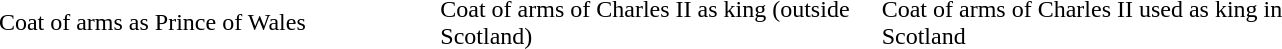<table border="0" align="center" width="70%">
<tr>
<th width=33%></th>
<th width=33%></th>
<th width=33%></th>
</tr>
<tr>
<td><div>Coat of arms as Prince of Wales</div></td>
<td><div>Coat of arms of Charles II as king (outside Scotland)</div></td>
<td><div>Coat of arms of Charles II used as king in Scotland</div></td>
</tr>
</table>
